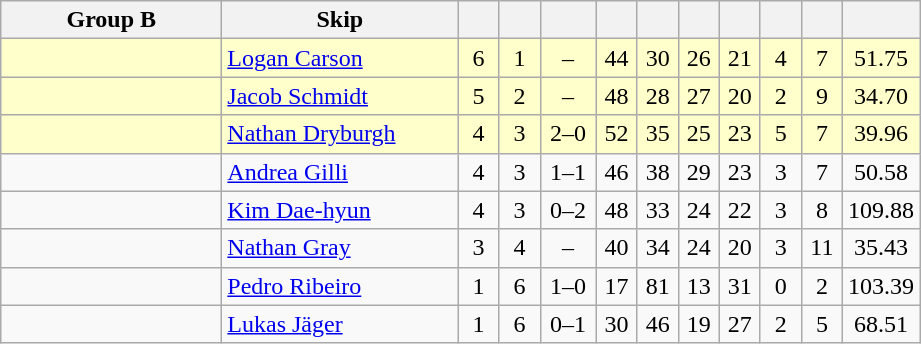<table class=wikitable style="text-align:center;">
<tr>
<th width=140>Group B</th>
<th width=150>Skip</th>
<th width=20></th>
<th width=20></th>
<th width=30></th>
<th width=20></th>
<th width=20></th>
<th width=20></th>
<th width=20></th>
<th width=20></th>
<th width=20></th>
<th width=20></th>
</tr>
<tr bgcolor=#ffffcc>
<td style="text-align:left;"></td>
<td style="text-align:left;"><a href='#'>Logan Carson</a></td>
<td>6</td>
<td>1</td>
<td>–</td>
<td>44</td>
<td>30</td>
<td>26</td>
<td>21</td>
<td>4</td>
<td>7</td>
<td>51.75</td>
</tr>
<tr bgcolor=#ffffcc>
<td style="text-align:left;"></td>
<td style="text-align:left;"><a href='#'>Jacob Schmidt</a></td>
<td>5</td>
<td>2</td>
<td>–</td>
<td>48</td>
<td>28</td>
<td>27</td>
<td>20</td>
<td>2</td>
<td>9</td>
<td>34.70</td>
</tr>
<tr bgcolor=#ffffcc>
<td style="text-align:left;"></td>
<td style="text-align:left;"><a href='#'>Nathan Dryburgh</a></td>
<td>4</td>
<td>3</td>
<td>2–0</td>
<td>52</td>
<td>35</td>
<td>25</td>
<td>23</td>
<td>5</td>
<td>7</td>
<td>39.96</td>
</tr>
<tr>
<td style="text-align:left;"></td>
<td style="text-align:left;"><a href='#'>Andrea Gilli</a></td>
<td>4</td>
<td>3</td>
<td>1–1</td>
<td>46</td>
<td>38</td>
<td>29</td>
<td>23</td>
<td>3</td>
<td>7</td>
<td>50.58</td>
</tr>
<tr>
<td style="text-align:left;"></td>
<td style="text-align:left;"><a href='#'>Kim Dae-hyun</a></td>
<td>4</td>
<td>3</td>
<td>0–2</td>
<td>48</td>
<td>33</td>
<td>24</td>
<td>22</td>
<td>3</td>
<td>8</td>
<td>109.88</td>
</tr>
<tr>
<td style="text-align:left;"></td>
<td style="text-align:left;"><a href='#'>Nathan Gray</a></td>
<td>3</td>
<td>4</td>
<td>–</td>
<td>40</td>
<td>34</td>
<td>24</td>
<td>20</td>
<td>3</td>
<td>11</td>
<td>35.43</td>
</tr>
<tr>
<td style="text-align:left;"></td>
<td style="text-align:left;"><a href='#'>Pedro Ribeiro</a></td>
<td>1</td>
<td>6</td>
<td>1–0</td>
<td>17</td>
<td>81</td>
<td>13</td>
<td>31</td>
<td>0</td>
<td>2</td>
<td>103.39</td>
</tr>
<tr>
<td style="text-align:left;"></td>
<td style="text-align:left;"><a href='#'>Lukas Jäger</a></td>
<td>1</td>
<td>6</td>
<td>0–1</td>
<td>30</td>
<td>46</td>
<td>19</td>
<td>27</td>
<td>2</td>
<td>5</td>
<td>68.51</td>
</tr>
</table>
